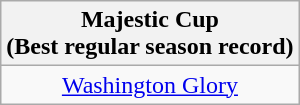<table class="wikitable" style="text-align:center">
<tr>
<th>Majestic Cup <br>(Best regular season record)</th>
</tr>
<tr>
<td><a href='#'>Washington Glory</a></td>
</tr>
</table>
